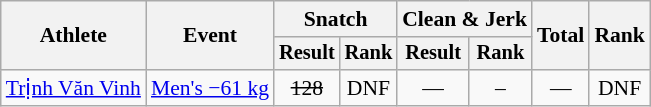<table class="wikitable" style="font-size:90%">
<tr>
<th rowspan="2">Athlete</th>
<th rowspan="2">Event</th>
<th colspan="2">Snatch</th>
<th colspan="2">Clean & Jerk</th>
<th rowspan="2">Total</th>
<th rowspan="2">Rank</th>
</tr>
<tr style="font-size:95%">
<th>Result</th>
<th>Rank</th>
<th>Result</th>
<th>Rank</th>
</tr>
<tr align=center>
<td align=left><a href='#'>Trịnh Văn Vinh</a></td>
<td align=left><a href='#'>Men's −61 kg</a></td>
<td><s>128</s></td>
<td>DNF</td>
<td>—</td>
<td>–</td>
<td>—</td>
<td>DNF</td>
</tr>
</table>
